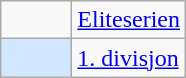<table class="wikitable">
<tr>
<td style="width:40px;"></td>
<td><a href='#'>Eliteserien</a></td>
</tr>
<tr>
<th scope="row"  style="width:40px; background:#d0e7ff;"></th>
<td><a href='#'>1. divisjon</a></td>
</tr>
</table>
